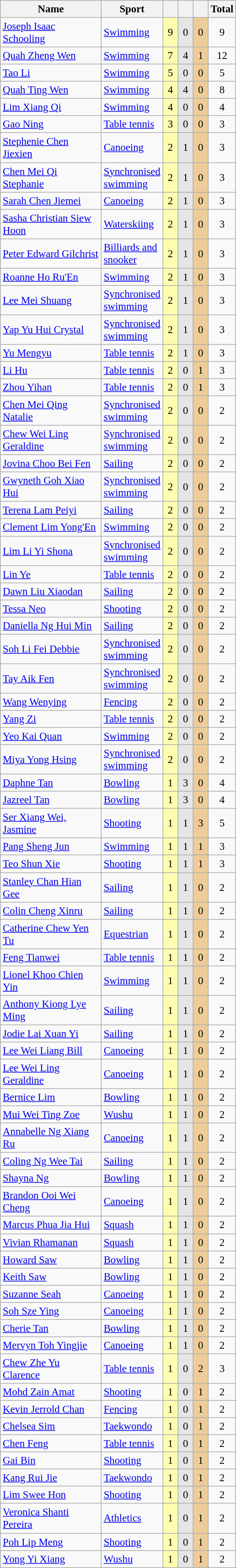<table class="wikitable sortable" style="text-align:center;font-size:95%">
<tr>
<th width=140>Name</th>
<th width=70>Sport</th>
<th bgcolor=#fffcaf width=15></th>
<th bgcolor=#e5e5e5 width=15></th>
<th bgcolor=#eecc99 width=15></th>
<th width=20>Total</th>
</tr>
<tr>
<td align=left><a href='#'>Joseph Isaac Schooling</a></td>
<td align=left><a href='#'>Swimming</a></td>
<td bgcolor=#fffcaf>9</td>
<td bgcolor=#e5e5e5>0</td>
<td bgcolor=#eecc99>0</td>
<td>9</td>
</tr>
<tr>
<td align=left><a href='#'>Quah Zheng Wen</a></td>
<td align=left><a href='#'>Swimming</a></td>
<td bgcolor=#fffcaf>7</td>
<td bgcolor=#e5e5e5>4</td>
<td bgcolor=#eecc99>1</td>
<td>12</td>
</tr>
<tr>
<td align=left><a href='#'>Tao Li</a></td>
<td align=left><a href='#'>Swimming</a></td>
<td bgcolor=#fffcaf>5</td>
<td bgcolor=#e5e5e5>0</td>
<td bgcolor=#eecc99>0</td>
<td>5</td>
</tr>
<tr>
<td align=left><a href='#'>Quah Ting Wen</a></td>
<td align=left><a href='#'>Swimming</a></td>
<td bgcolor=#fffcaf>4</td>
<td bgcolor=#e5e5e5>4</td>
<td bgcolor=#eecc99>0</td>
<td>8</td>
</tr>
<tr>
<td align=left><a href='#'>Lim Xiang Qi</a></td>
<td align=left><a href='#'>Swimming</a></td>
<td bgcolor=#fffcaf>4</td>
<td bgcolor=#e5e5e5>0</td>
<td bgcolor=#eecc99>0</td>
<td>4</td>
</tr>
<tr>
<td align=left><a href='#'>Gao Ning</a></td>
<td align=left><a href='#'>Table tennis</a></td>
<td bgcolor=#fffcaf>3</td>
<td bgcolor=#e5e5e5>0</td>
<td bgcolor=#eecc99>0</td>
<td>3</td>
</tr>
<tr>
<td align=left><a href='#'>Stephenie Chen Jiexien</a></td>
<td align=left><a href='#'>Canoeing</a></td>
<td bgcolor=#fffcaf>2</td>
<td bgcolor=#e5e5e5>1</td>
<td bgcolor=#eecc99>0</td>
<td>3</td>
</tr>
<tr>
<td align=left><a href='#'>Chen Mei Qi Stephanie</a></td>
<td align=left><a href='#'>Synchronised swimming</a></td>
<td bgcolor=#fffcaf>2</td>
<td bgcolor=#e5e5e5>1</td>
<td bgcolor=#eecc99>0</td>
<td>3</td>
</tr>
<tr>
<td align=left><a href='#'>Sarah Chen Jiemei</a></td>
<td align=left><a href='#'>Canoeing</a></td>
<td bgcolor=#fffcaf>2</td>
<td bgcolor=#e5e5e5>1</td>
<td bgcolor=#eecc99>0</td>
<td>3</td>
</tr>
<tr>
<td align=left><a href='#'>Sasha Christian Siew Hoon</a></td>
<td align=left><a href='#'>Waterskiing</a></td>
<td bgcolor=#fffcaf>2</td>
<td bgcolor=#e5e5e5>1</td>
<td bgcolor=#eecc99>0</td>
<td>3</td>
</tr>
<tr>
<td align=left><a href='#'>Peter Edward Gilchrist</a></td>
<td align=left><a href='#'>Billiards and snooker</a></td>
<td bgcolor=#fffcaf>2</td>
<td bgcolor=#e5e5e5>1</td>
<td bgcolor=#eecc99>0</td>
<td>3</td>
</tr>
<tr>
<td align=left><a href='#'>Roanne Ho Ru'En</a></td>
<td align=left><a href='#'>Swimming</a></td>
<td bgcolor=#fffcaf>2</td>
<td bgcolor=#e5e5e5>1</td>
<td bgcolor=#eecc99>0</td>
<td>3</td>
</tr>
<tr>
<td align=left><a href='#'>Lee Mei Shuang</a></td>
<td align=left><a href='#'>Synchronised swimming</a></td>
<td bgcolor=#fffcaf>2</td>
<td bgcolor=#e5e5e5>1</td>
<td bgcolor=#eecc99>0</td>
<td>3</td>
</tr>
<tr>
<td align=left><a href='#'>Yap Yu Hui Crystal</a></td>
<td align=left><a href='#'>Synchronised swimming</a></td>
<td bgcolor=#fffcaf>2</td>
<td bgcolor=#e5e5e5>1</td>
<td bgcolor=#eecc99>0</td>
<td>3</td>
</tr>
<tr>
<td align=left><a href='#'>Yu Mengyu</a></td>
<td align=left><a href='#'>Table tennis</a></td>
<td bgcolor=#fffcaf>2</td>
<td bgcolor=#e5e5e5>1</td>
<td bgcolor=#eecc99>0</td>
<td>3</td>
</tr>
<tr>
<td align=left><a href='#'>Li Hu</a></td>
<td align=left><a href='#'>Table tennis</a></td>
<td bgcolor=#fffcaf>2</td>
<td bgcolor=#e5e5e5>0</td>
<td bgcolor=#eecc99>1</td>
<td>3</td>
</tr>
<tr>
<td align=left><a href='#'>Zhou Yihan</a></td>
<td align=left><a href='#'>Table tennis</a></td>
<td bgcolor=#fffcaf>2</td>
<td bgcolor=#e5e5e5>0</td>
<td bgcolor=#eecc99>1</td>
<td>3</td>
</tr>
<tr>
<td align=left><a href='#'>Chen Mei Qing Natalie</a></td>
<td align=left><a href='#'>Synchronised swimming</a></td>
<td bgcolor=#fffcaf>2</td>
<td bgcolor=#e5e5e5>0</td>
<td bgcolor=#eecc99>0</td>
<td>2</td>
</tr>
<tr>
<td align=left><a href='#'>Chew Wei Ling Geraldine</a></td>
<td align=left><a href='#'>Synchronised swimming</a></td>
<td bgcolor=#fffcaf>2</td>
<td bgcolor=#e5e5e5>0</td>
<td bgcolor=#eecc99>0</td>
<td>2</td>
</tr>
<tr>
<td align=left><a href='#'>Jovina Choo Bei Fen</a></td>
<td align=left><a href='#'>Sailing</a></td>
<td bgcolor=#fffcaf>2</td>
<td bgcolor=#e5e5e5>0</td>
<td bgcolor=#eecc99>0</td>
<td>2</td>
</tr>
<tr>
<td align=left><a href='#'>Gwyneth Goh Xiao Hui</a></td>
<td align=left><a href='#'>Synchronised swimming</a></td>
<td bgcolor=#fffcaf>2</td>
<td bgcolor=#e5e5e5>0</td>
<td bgcolor=#eecc99>0</td>
<td>2</td>
</tr>
<tr>
<td align=left><a href='#'>Terena Lam Peiyi</a></td>
<td align=left><a href='#'>Sailing</a></td>
<td bgcolor=#fffcaf>2</td>
<td bgcolor=#e5e5e5>0</td>
<td bgcolor=#eecc99>0</td>
<td>2</td>
</tr>
<tr>
<td align=left><a href='#'>Clement Lim Yong'En</a></td>
<td align=left><a href='#'>Swimming</a></td>
<td bgcolor=#fffcaf>2</td>
<td bgcolor=#e5e5e5>0</td>
<td bgcolor=#eecc99>0</td>
<td>2</td>
</tr>
<tr>
<td align=left><a href='#'>Lim Li Yi Shona</a></td>
<td align=left><a href='#'>Synchronised swimming</a></td>
<td bgcolor=#fffcaf>2</td>
<td bgcolor=#e5e5e5>0</td>
<td bgcolor=#eecc99>0</td>
<td>2</td>
</tr>
<tr>
<td align=left><a href='#'>Lin Ye</a></td>
<td align=left><a href='#'>Table tennis</a></td>
<td bgcolor=#fffcaf>2</td>
<td bgcolor=#e5e5e5>0</td>
<td bgcolor=#eecc99>0</td>
<td>2</td>
</tr>
<tr>
<td align=left><a href='#'>Dawn Liu Xiaodan</a></td>
<td align=left><a href='#'>Sailing</a></td>
<td bgcolor=#fffcaf>2</td>
<td bgcolor=#e5e5e5>0</td>
<td bgcolor=#eecc99>0</td>
<td>2</td>
</tr>
<tr>
<td align=left><a href='#'>Tessa Neo</a></td>
<td align=left><a href='#'>Shooting</a></td>
<td bgcolor=#fffcaf>2</td>
<td bgcolor=#e5e5e5>0</td>
<td bgcolor=#eecc99>0</td>
<td>2</td>
</tr>
<tr>
<td align=left><a href='#'>Daniella Ng Hui Min</a></td>
<td align=left><a href='#'>Sailing</a></td>
<td bgcolor=#fffcaf>2</td>
<td bgcolor=#e5e5e5>0</td>
<td bgcolor=#eecc99>0</td>
<td>2</td>
</tr>
<tr>
<td align=left><a href='#'>Soh Li Fei Debbie</a></td>
<td align=left><a href='#'>Synchronised swimming</a></td>
<td bgcolor=#fffcaf>2</td>
<td bgcolor=#e5e5e5>0</td>
<td bgcolor=#eecc99>0</td>
<td>2</td>
</tr>
<tr>
<td align=left><a href='#'>Tay Aik Fen</a></td>
<td align=left><a href='#'>Synchronised swimming</a></td>
<td bgcolor=#fffcaf>2</td>
<td bgcolor=#e5e5e5>0</td>
<td bgcolor=#eecc99>0</td>
<td>2</td>
</tr>
<tr>
<td align=left><a href='#'>Wang Wenying</a></td>
<td align=left><a href='#'>Fencing</a></td>
<td bgcolor=#fffcaf>2</td>
<td bgcolor=#e5e5e5>0</td>
<td bgcolor=#eecc99>0</td>
<td>2</td>
</tr>
<tr>
<td align=left><a href='#'>Yang Zi</a></td>
<td align=left><a href='#'>Table tennis</a></td>
<td bgcolor=#fffcaf>2</td>
<td bgcolor=#e5e5e5>0</td>
<td bgcolor=#eecc99>0</td>
<td>2</td>
</tr>
<tr>
<td align=left><a href='#'>Yeo Kai Quan</a></td>
<td align=left><a href='#'>Swimming</a></td>
<td bgcolor=#fffcaf>2</td>
<td bgcolor=#e5e5e5>0</td>
<td bgcolor=#eecc99>0</td>
<td>2</td>
</tr>
<tr>
<td align=left><a href='#'>Miya Yong Hsing</a></td>
<td align=left><a href='#'>Synchronised swimming</a></td>
<td bgcolor=#fffcaf>2</td>
<td bgcolor=#e5e5e5>0</td>
<td bgcolor=#eecc99>0</td>
<td>2</td>
</tr>
<tr>
<td align=left><a href='#'>Daphne Tan</a></td>
<td align=left><a href='#'>Bowling</a></td>
<td bgcolor=#fffcaf>1</td>
<td bgcolor=#e5e5e5>3</td>
<td bgcolor=#eecc99>0</td>
<td>4</td>
</tr>
<tr>
<td align=left><a href='#'>Jazreel Tan</a></td>
<td align=left><a href='#'>Bowling</a></td>
<td bgcolor=#fffcaf>1</td>
<td bgcolor=#e5e5e5>3</td>
<td bgcolor=#eecc99>0</td>
<td>4</td>
</tr>
<tr>
<td align=left><a href='#'>Ser Xiang Wei, Jasmine</a></td>
<td align=left><a href='#'>Shooting</a></td>
<td bgcolor=#fffcaf>1</td>
<td bgcolor=#e5e5e5>1</td>
<td bgcolor=#eecc99>3</td>
<td>5</td>
</tr>
<tr>
<td align=left><a href='#'>Pang Sheng Jun</a></td>
<td align=left><a href='#'>Swimming</a></td>
<td bgcolor=#fffcaf>1</td>
<td bgcolor=#e5e5e5>1</td>
<td bgcolor=#eecc99>1</td>
<td>3</td>
</tr>
<tr>
<td align=left><a href='#'>Teo Shun Xie</a></td>
<td align=left><a href='#'>Shooting</a></td>
<td bgcolor=#fffcaf>1</td>
<td bgcolor=#e5e5e5>1</td>
<td bgcolor=#eecc99>1</td>
<td>3</td>
</tr>
<tr>
<td align=left><a href='#'>Stanley Chan Hian Gee</a></td>
<td align=left><a href='#'>Sailing</a></td>
<td bgcolor=#fffcaf>1</td>
<td bgcolor=#e5e5e5>1</td>
<td bgcolor=#eecc99>0</td>
<td>2</td>
</tr>
<tr>
<td align=left><a href='#'>Colin Cheng Xinru</a></td>
<td align=left><a href='#'>Sailing</a></td>
<td bgcolor=#fffcaf>1</td>
<td bgcolor=#e5e5e5>1</td>
<td bgcolor=#eecc99>0</td>
<td>2</td>
</tr>
<tr>
<td align=left><a href='#'>Catherine Chew Yen Tu</a></td>
<td align=left><a href='#'>Equestrian</a></td>
<td bgcolor=#fffcaf>1</td>
<td bgcolor=#e5e5e5>1</td>
<td bgcolor=#eecc99>0</td>
<td>2</td>
</tr>
<tr>
<td align=left><a href='#'>Feng Tianwei</a></td>
<td align=left><a href='#'>Table tennis</a></td>
<td bgcolor=#fffcaf>1</td>
<td bgcolor=#e5e5e5>1</td>
<td bgcolor=#eecc99>0</td>
<td>2</td>
</tr>
<tr>
<td align=left><a href='#'>Lionel Khoo Chien Yin</a></td>
<td align=left><a href='#'>Swimming</a></td>
<td bgcolor=#fffcaf>1</td>
<td bgcolor=#e5e5e5>1</td>
<td bgcolor=#eecc99>0</td>
<td>2</td>
</tr>
<tr>
<td align=left><a href='#'>Anthony Kiong Lye Ming</a></td>
<td align=left><a href='#'>Sailing</a></td>
<td bgcolor=#fffcaf>1</td>
<td bgcolor=#e5e5e5>1</td>
<td bgcolor=#eecc99>0</td>
<td>2</td>
</tr>
<tr>
<td align=left><a href='#'>Jodie Lai Xuan Yi</a></td>
<td align=left><a href='#'>Sailing</a></td>
<td bgcolor=#fffcaf>1</td>
<td bgcolor=#e5e5e5>1</td>
<td bgcolor=#eecc99>0</td>
<td>2</td>
</tr>
<tr>
<td align=left><a href='#'>Lee Wei Liang Bill</a></td>
<td align=left><a href='#'>Canoeing</a></td>
<td bgcolor=#fffcaf>1</td>
<td bgcolor=#e5e5e5>1</td>
<td bgcolor=#eecc99>0</td>
<td>2</td>
</tr>
<tr>
<td align=left><a href='#'>Lee Wei Ling Geraldine</a></td>
<td align=left><a href='#'>Canoeing</a></td>
<td bgcolor=#fffcaf>1</td>
<td bgcolor=#e5e5e5>1</td>
<td bgcolor=#eecc99>0</td>
<td>2</td>
</tr>
<tr>
<td align=left><a href='#'>Bernice Lim</a></td>
<td align=left><a href='#'>Bowling</a></td>
<td bgcolor=#fffcaf>1</td>
<td bgcolor=#e5e5e5>1</td>
<td bgcolor=#eecc99>0</td>
<td>2</td>
</tr>
<tr>
<td align=left><a href='#'>Mui Wei Ting Zoe</a></td>
<td align=left><a href='#'>Wushu</a></td>
<td bgcolor=#fffcaf>1</td>
<td bgcolor=#e5e5e5>1</td>
<td bgcolor=#eecc99>0</td>
<td>2</td>
</tr>
<tr>
<td align=left><a href='#'>Annabelle Ng Xiang Ru</a></td>
<td align=left><a href='#'>Canoeing</a></td>
<td bgcolor=#fffcaf>1</td>
<td bgcolor=#e5e5e5>1</td>
<td bgcolor=#eecc99>0</td>
<td>2</td>
</tr>
<tr>
<td align=left><a href='#'>Coling Ng Wee Tai</a></td>
<td align=left><a href='#'>Sailing</a></td>
<td bgcolor=#fffcaf>1</td>
<td bgcolor=#e5e5e5>1</td>
<td bgcolor=#eecc99>0</td>
<td>2</td>
</tr>
<tr>
<td align=left><a href='#'>Shayna Ng</a></td>
<td align=left><a href='#'>Bowling</a></td>
<td bgcolor=#fffcaf>1</td>
<td bgcolor=#e5e5e5>1</td>
<td bgcolor=#eecc99>0</td>
<td>2</td>
</tr>
<tr>
<td align=left><a href='#'>Brandon Ooi Wei Cheng</a></td>
<td align=left><a href='#'>Canoeing</a></td>
<td bgcolor=#fffcaf>1</td>
<td bgcolor=#e5e5e5>1</td>
<td bgcolor=#eecc99>0</td>
<td>2</td>
</tr>
<tr>
<td align=left><a href='#'>Marcus Phua Jia Hui</a></td>
<td align=left><a href='#'>Squash</a></td>
<td bgcolor=#fffcaf>1</td>
<td bgcolor=#e5e5e5>1</td>
<td bgcolor=#eecc99>0</td>
<td>2</td>
</tr>
<tr>
<td align=left><a href='#'>Vivian Rhamanan</a></td>
<td align=left><a href='#'>Squash</a></td>
<td bgcolor=#fffcaf>1</td>
<td bgcolor=#e5e5e5>1</td>
<td bgcolor=#eecc99>0</td>
<td>2</td>
</tr>
<tr>
<td align=left><a href='#'>Howard Saw</a></td>
<td align=left><a href='#'>Bowling</a></td>
<td bgcolor=#fffcaf>1</td>
<td bgcolor=#e5e5e5>1</td>
<td bgcolor=#eecc99>0</td>
<td>2</td>
</tr>
<tr>
<td align=left><a href='#'>Keith Saw</a></td>
<td align=left><a href='#'>Bowling</a></td>
<td bgcolor=#fffcaf>1</td>
<td bgcolor=#e5e5e5>1</td>
<td bgcolor=#eecc99>0</td>
<td>2</td>
</tr>
<tr>
<td align=left><a href='#'>Suzanne Seah</a></td>
<td align=left><a href='#'>Canoeing</a></td>
<td bgcolor=#fffcaf>1</td>
<td bgcolor=#e5e5e5>1</td>
<td bgcolor=#eecc99>0</td>
<td>2</td>
</tr>
<tr>
<td align=left><a href='#'>Soh Sze Ying</a></td>
<td align=left><a href='#'>Canoeing</a></td>
<td bgcolor=#fffcaf>1</td>
<td bgcolor=#e5e5e5>1</td>
<td bgcolor=#eecc99>0</td>
<td>2</td>
</tr>
<tr>
<td align=left><a href='#'>Cherie Tan</a></td>
<td align=left><a href='#'>Bowling</a></td>
<td bgcolor=#fffcaf>1</td>
<td bgcolor=#e5e5e5>1</td>
<td bgcolor=#eecc99>0</td>
<td>2</td>
</tr>
<tr>
<td align=left><a href='#'>Mervyn Toh Yingjie</a></td>
<td align=left><a href='#'>Canoeing</a></td>
<td bgcolor=#fffcaf>1</td>
<td bgcolor=#e5e5e5>1</td>
<td bgcolor=#eecc99>0</td>
<td>2</td>
</tr>
<tr>
<td align=left><a href='#'>Chew Zhe Yu Clarence</a></td>
<td align=left><a href='#'>Table tennis</a></td>
<td bgcolor=#fffcaf>1</td>
<td bgcolor=#e5e5e5>0</td>
<td bgcolor=#eecc99>2</td>
<td>3</td>
</tr>
<tr>
<td align=left><a href='#'>Mohd Zain Amat</a></td>
<td align=left><a href='#'>Shooting</a></td>
<td bgcolor=#fffcaf>1</td>
<td bgcolor=#e5e5e5>0</td>
<td bgcolor=#eecc99>1</td>
<td>2</td>
</tr>
<tr>
<td align=left><a href='#'>Kevin Jerrold Chan</a></td>
<td align=left><a href='#'>Fencing</a></td>
<td bgcolor=#fffcaf>1</td>
<td bgcolor=#e5e5e5>0</td>
<td bgcolor=#eecc99>1</td>
<td>2</td>
</tr>
<tr>
<td align=left><a href='#'>Chelsea Sim</a></td>
<td align=left><a href='#'>Taekwondo</a></td>
<td bgcolor=#fffcaf>1</td>
<td bgcolor=#e5e5e5>0</td>
<td bgcolor=#eecc99>1</td>
<td>2</td>
</tr>
<tr>
<td align=left><a href='#'>Chen Feng</a></td>
<td align=left><a href='#'>Table tennis</a></td>
<td bgcolor=#fffcaf>1</td>
<td bgcolor=#e5e5e5>0</td>
<td bgcolor=#eecc99>1</td>
<td>2</td>
</tr>
<tr>
<td align=left><a href='#'>Gai Bin</a></td>
<td align=left><a href='#'>Shooting</a></td>
<td bgcolor=#fffcaf>1</td>
<td bgcolor=#e5e5e5>0</td>
<td bgcolor=#eecc99>1</td>
<td>2</td>
</tr>
<tr>
<td align=left><a href='#'>Kang Rui Jie</a></td>
<td align=left><a href='#'>Taekwondo</a></td>
<td bgcolor=#fffcaf>1</td>
<td bgcolor=#e5e5e5>0</td>
<td bgcolor=#eecc99>1</td>
<td>2</td>
</tr>
<tr>
<td align=left><a href='#'>Lim Swee Hon</a></td>
<td align=left><a href='#'>Shooting</a></td>
<td bgcolor=#fffcaf>1</td>
<td bgcolor=#e5e5e5>0</td>
<td bgcolor=#eecc99>1</td>
<td>2</td>
</tr>
<tr>
<td align=left><a href='#'>Veronica Shanti Pereira</a></td>
<td align=left><a href='#'>Athletics</a></td>
<td bgcolor=#fffcaf>1</td>
<td bgcolor=#e5e5e5>0</td>
<td bgcolor=#eecc99>1</td>
<td>2</td>
</tr>
<tr>
<td align=left><a href='#'>Poh Lip Meng</a></td>
<td align=left><a href='#'>Shooting</a></td>
<td bgcolor=#fffcaf>1</td>
<td bgcolor=#e5e5e5>0</td>
<td bgcolor=#eecc99>1</td>
<td>2</td>
</tr>
<tr>
<td align=left><a href='#'>Yong Yi Xiang</a></td>
<td align=left><a href='#'>Wushu</a></td>
<td bgcolor=#fffcaf>1</td>
<td bgcolor=#e5e5e5>0</td>
<td bgcolor=#eecc99>1</td>
<td>2</td>
</tr>
</table>
